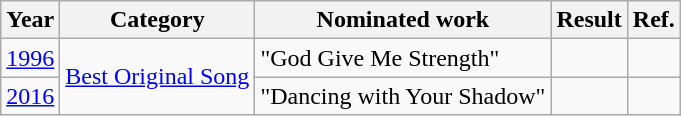<table class="wikitable">
<tr>
<th>Year</th>
<th>Category</th>
<th>Nominated work</th>
<th>Result</th>
<th>Ref.</th>
</tr>
<tr>
<td><a href='#'>1996</a></td>
<td rowspan="2"><a href='#'>Best Original Song</a></td>
<td>"God Give Me Strength"  <br> </td>
<td></td>
<td align="center"></td>
</tr>
<tr>
<td><a href='#'>2016</a></td>
<td>"Dancing with Your Shadow"  <br> </td>
<td></td>
<td align="center"></td>
</tr>
</table>
